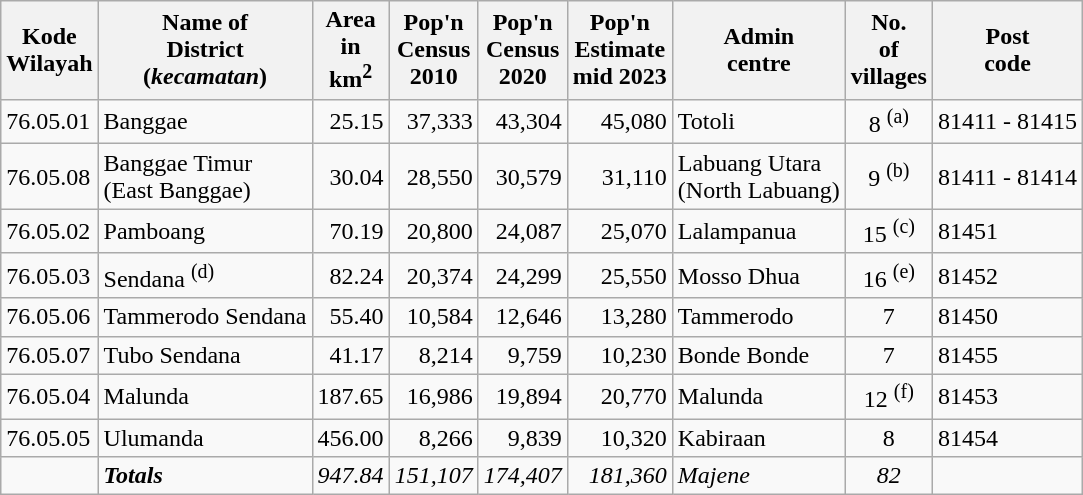<table class="sortable wikitable">
<tr>
<th>Kode <br>Wilayah</th>
<th>Name of<br>District<br>(<em>kecamatan</em>)</th>
<th>Area <br> in<br> km<sup>2</sup></th>
<th>Pop'n<br>Census<br>2010</th>
<th>Pop'n<br>Census<br>2020</th>
<th>Pop'n<br>Estimate<br>mid 2023</th>
<th>Admin<br>centre</th>
<th>No.<br>of<br>villages</th>
<th>Post<br>code</th>
</tr>
<tr>
<td>76.05.01</td>
<td>Banggae</td>
<td align="right">25.15</td>
<td align="right">37,333</td>
<td align="right">43,304</td>
<td align="right">45,080</td>
<td>Totoli</td>
<td align="center">8 <sup>(a)</sup></td>
<td>81411 - 81415</td>
</tr>
<tr>
<td>76.05.08</td>
<td>Banggae Timur <br>(East Banggae)</td>
<td align="right">30.04</td>
<td align="right">28,550</td>
<td align="right">30,579</td>
<td align="right">31,110</td>
<td>Labuang Utara <br>(North Labuang)</td>
<td align="center">9 <sup>(b)</sup></td>
<td>81411 - 81414</td>
</tr>
<tr>
<td>76.05.02</td>
<td>Pamboang</td>
<td align="right">70.19</td>
<td align="right">20,800</td>
<td align="right">24,087</td>
<td align="right">25,070</td>
<td>Lalampanua</td>
<td align="center">15 <sup>(c)</sup></td>
<td>81451</td>
</tr>
<tr>
<td>76.05.03</td>
<td>Sendana <sup>(d)</sup></td>
<td align="right">82.24</td>
<td align="right">20,374</td>
<td align="right">24,299</td>
<td align="right">25,550</td>
<td>Mosso Dhua</td>
<td align="center">16 <sup>(e)</sup></td>
<td>81452</td>
</tr>
<tr>
<td>76.05.06</td>
<td>Tammerodo Sendana</td>
<td align="right">55.40</td>
<td align="right">10,584</td>
<td align="right">12,646</td>
<td align="right">13,280</td>
<td>Tammerodo</td>
<td align="center">7</td>
<td>81450</td>
</tr>
<tr>
<td>76.05.07</td>
<td>Tubo Sendana</td>
<td align="right">41.17</td>
<td align="right">8,214</td>
<td align="right">9,759</td>
<td align="right">10,230</td>
<td>Bonde Bonde</td>
<td align="center">7</td>
<td>81455</td>
</tr>
<tr>
<td>76.05.04</td>
<td>Malunda</td>
<td align="right">187.65</td>
<td align="right">16,986</td>
<td align="right">19,894</td>
<td align="right">20,770</td>
<td>Malunda</td>
<td align="center">12 <sup>(f)</sup></td>
<td>81453</td>
</tr>
<tr>
<td>76.05.05</td>
<td>Ulumanda</td>
<td align="right">456.00</td>
<td align="right">8,266</td>
<td align="right">9,839</td>
<td align="right">10,320</td>
<td>Kabiraan</td>
<td align="center">8</td>
<td>81454</td>
</tr>
<tr>
<td></td>
<td><strong><em>Totals</em></strong></td>
<td align="right"><em>947.84</em></td>
<td align="right"><em>151,107</em></td>
<td align="right"><em>174,407</em></td>
<td align="right"><em>181,360</em></td>
<td><em>Majene</em></td>
<td align="center"><em>82</em></td>
<td></td>
</tr>
</table>
